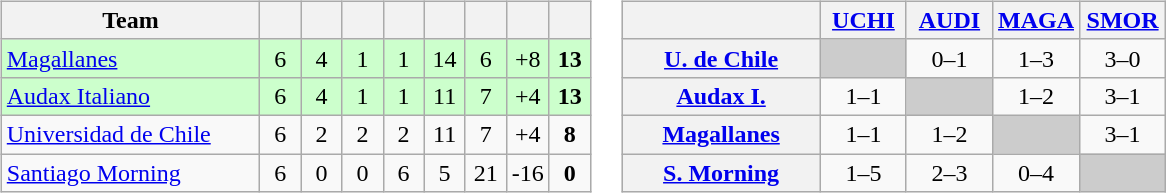<table>
<tr>
<td><br><table class="wikitable" style="text-align: center;">
<tr>
<th width=165>Team</th>
<th width=20></th>
<th width=20></th>
<th width=20></th>
<th width=20></th>
<th width=20></th>
<th width=20></th>
<th width=20></th>
<th width=20></th>
</tr>
<tr align=center bgcolor=CCFFCC>
<td align=left><a href='#'>Magallanes</a></td>
<td>6</td>
<td>4</td>
<td>1</td>
<td>1</td>
<td>14</td>
<td>6</td>
<td>+8</td>
<td><strong>13</strong></td>
</tr>
<tr align=center bgcolor=CCFFCC>
<td align=left><a href='#'>Audax Italiano</a></td>
<td>6</td>
<td>4</td>
<td>1</td>
<td>1</td>
<td>11</td>
<td>7</td>
<td>+4</td>
<td><strong>13</strong></td>
</tr>
<tr align=center>
<td align=left><a href='#'>Universidad de Chile</a></td>
<td>6</td>
<td>2</td>
<td>2</td>
<td>2</td>
<td>11</td>
<td>7</td>
<td>+4</td>
<td><strong>8</strong></td>
</tr>
<tr align=center>
<td align=left><a href='#'>Santiago Morning</a></td>
<td>6</td>
<td>0</td>
<td>0</td>
<td>6</td>
<td>5</td>
<td>21</td>
<td>-16</td>
<td><strong>0</strong></td>
</tr>
</table>
</td>
<td><br><table class="wikitable" style="text-align:center">
<tr>
<th width="125"> </th>
<th width="50"><a href='#'>UCHI</a></th>
<th width="50"><a href='#'>AUDI</a></th>
<th width="50"><a href='#'>MAGA</a></th>
<th width="50"><a href='#'>SMOR</a></th>
</tr>
<tr>
<th><a href='#'>U. de Chile</a></th>
<td bgcolor="#CCCCCC"></td>
<td>0–1</td>
<td>1–3</td>
<td>3–0</td>
</tr>
<tr>
<th><a href='#'>Audax I.</a></th>
<td>1–1</td>
<td bgcolor="#CCCCCC"></td>
<td>1–2</td>
<td>3–1</td>
</tr>
<tr>
<th><a href='#'>Magallanes</a></th>
<td>1–1</td>
<td>1–2</td>
<td bgcolor="#CCCCCC"></td>
<td>3–1</td>
</tr>
<tr>
<th><a href='#'>S. Morning</a></th>
<td>1–5</td>
<td>2–3</td>
<td>0–4</td>
<td bgcolor="#CCCCCC"></td>
</tr>
</table>
</td>
</tr>
</table>
